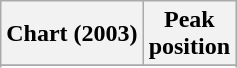<table class="wikitable sortable plainrowheaders" style="text-align:center">
<tr>
<th scope="col">Chart (2003)</th>
<th scope="col">Peak<br> position</th>
</tr>
<tr>
</tr>
<tr>
</tr>
<tr>
</tr>
<tr>
</tr>
</table>
